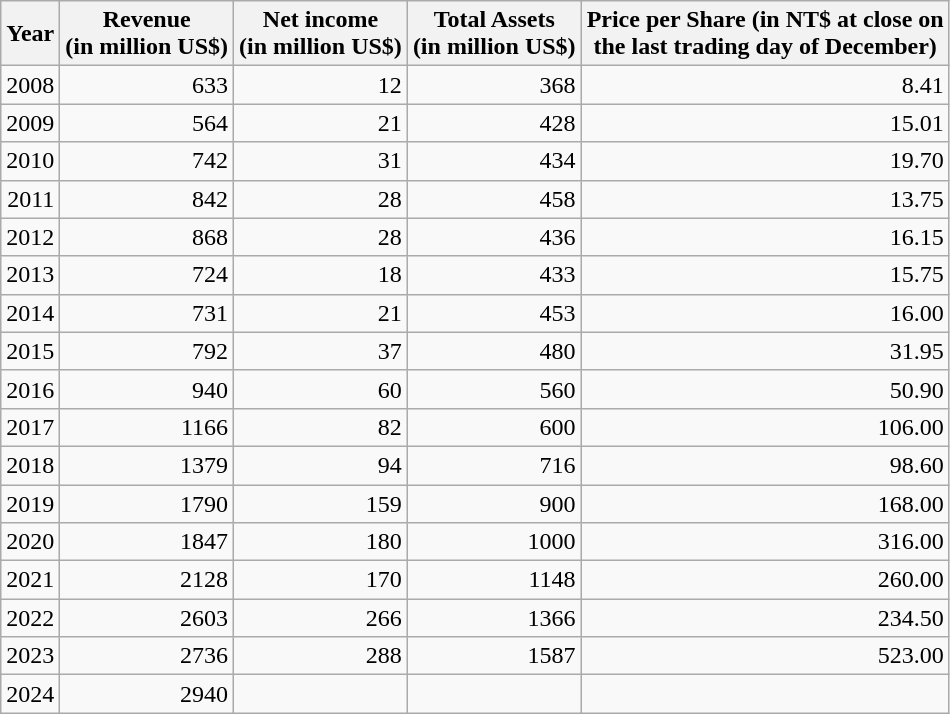<table class="wikitable float-left sortable" style="text-align: right;">
<tr>
<th>Year</th>
<th>Revenue<br>(in million US$)</th>
<th>Net income<br>(in million US$)</th>
<th>Total Assets<br>(in million US$)</th>
<th>Price per Share (in NT$ at close on<br> the last trading day of December)</th>
</tr>
<tr>
<td>2008</td>
<td>633</td>
<td>12</td>
<td>368</td>
<td>8.41</td>
</tr>
<tr>
<td>2009</td>
<td>564</td>
<td>21</td>
<td>428</td>
<td>15.01</td>
</tr>
<tr>
<td>2010</td>
<td>742</td>
<td>31</td>
<td>434</td>
<td>19.70</td>
</tr>
<tr>
<td>2011</td>
<td>842</td>
<td>28</td>
<td>458</td>
<td>13.75</td>
</tr>
<tr>
<td>2012</td>
<td>868</td>
<td>28</td>
<td>436</td>
<td>16.15</td>
</tr>
<tr>
<td>2013</td>
<td>724</td>
<td>18</td>
<td>433</td>
<td>15.75</td>
</tr>
<tr>
<td>2014</td>
<td>731</td>
<td>21</td>
<td>453</td>
<td>16.00</td>
</tr>
<tr>
<td>2015</td>
<td>792</td>
<td>37</td>
<td>480</td>
<td>31.95</td>
</tr>
<tr>
<td>2016</td>
<td>940</td>
<td>60</td>
<td>560</td>
<td>50.90</td>
</tr>
<tr>
<td>2017</td>
<td>1166</td>
<td>82</td>
<td>600</td>
<td>106.00</td>
</tr>
<tr>
<td>2018</td>
<td>1379</td>
<td>94</td>
<td>716</td>
<td>98.60</td>
</tr>
<tr>
<td>2019</td>
<td>1790</td>
<td>159</td>
<td>900</td>
<td>168.00</td>
</tr>
<tr>
<td>2020</td>
<td>1847</td>
<td>180</td>
<td>1000</td>
<td>316.00</td>
</tr>
<tr>
<td>2021</td>
<td>2128</td>
<td>170</td>
<td>1148</td>
<td>260.00</td>
</tr>
<tr>
<td>2022</td>
<td>2603</td>
<td>266</td>
<td>1366</td>
<td>234.50</td>
</tr>
<tr>
<td>2023</td>
<td>2736</td>
<td>288</td>
<td>1587</td>
<td>523.00</td>
</tr>
<tr>
<td>2024</td>
<td>2940</td>
<td></td>
<td></td>
<td></td>
</tr>
</table>
